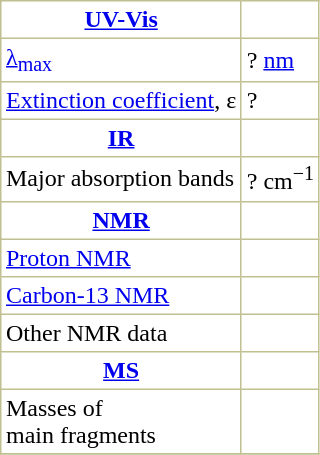<table border="1" cellspacing="0" cellpadding="3" style="margin: 0 0 0 0.5em; background: #FFFFFF; border-collapse: collapse; border-color: #C0C090;">
<tr>
<th><a href='#'>UV-Vis</a></th>
</tr>
<tr>
<td><a href='#'>λ<sub>max</sub></a></td>
<td>? <a href='#'>nm</a></td>
</tr>
<tr>
<td><a href='#'>Extinction coefficient</a>, ε</td>
<td>?</td>
</tr>
<tr>
<th><a href='#'>IR</a></th>
</tr>
<tr>
<td>Major absorption bands</td>
<td>? cm<sup>−1</sup></td>
</tr>
<tr>
<th><a href='#'>NMR</a></th>
</tr>
<tr>
<td><a href='#'>Proton NMR</a> </td>
<td> </td>
</tr>
<tr>
<td><a href='#'>Carbon-13 NMR</a> </td>
<td> </td>
</tr>
<tr>
<td>Other NMR data </td>
<td> </td>
</tr>
<tr>
<th><a href='#'>MS</a></th>
</tr>
<tr>
<td>Masses of <br>main fragments</td>
<td>  </td>
</tr>
<tr>
</tr>
</table>
